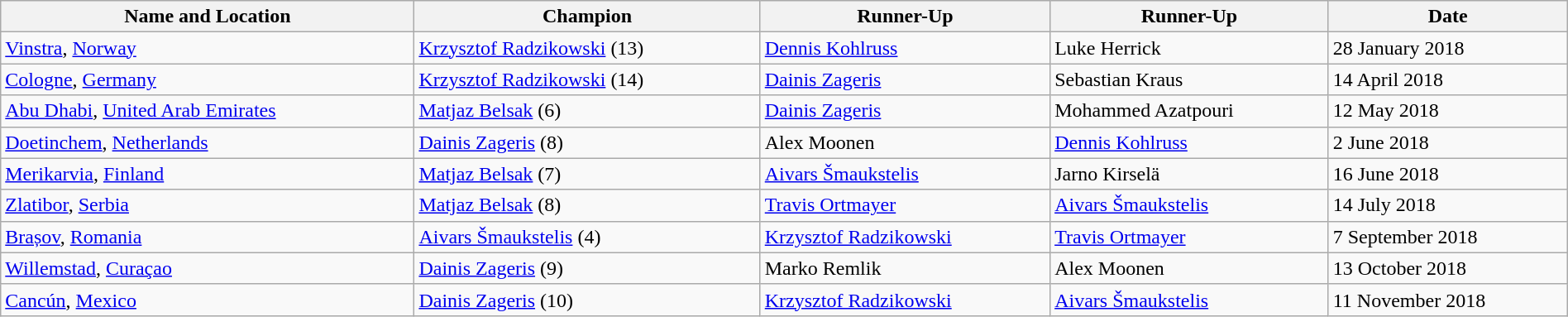<table class="wikitable" style="display: inline-table;width: 100%;">
<tr>
<th scope="col">Name and Location</th>
<th scope="col">Champion</th>
<th scope="col">Runner-Up</th>
<th scope="col">Runner-Up</th>
<th scope="col">Date</th>
</tr>
<tr>
<td> <a href='#'>Vinstra</a>, <a href='#'>Norway</a><br></td>
<td> <a href='#'>Krzysztof Radzikowski</a> (13)</td>
<td> <a href='#'>Dennis Kohlruss</a></td>
<td> Luke Herrick</td>
<td>28 January 2018</td>
</tr>
<tr>
<td> <a href='#'>Cologne</a>, <a href='#'>Germany</a><br> </td>
<td> <a href='#'>Krzysztof Radzikowski</a> (14)</td>
<td> <a href='#'>Dainis Zageris</a></td>
<td> Sebastian Kraus</td>
<td>14 April 2018</td>
</tr>
<tr>
<td> <a href='#'>Abu Dhabi</a>, <a href='#'>United Arab Emirates</a><br> </td>
<td> <a href='#'>Matjaz Belsak</a> (6)</td>
<td> <a href='#'>Dainis Zageris</a></td>
<td> Mohammed Azatpouri</td>
<td>12 May 2018</td>
</tr>
<tr>
<td> <a href='#'>Doetinchem</a>, <a href='#'>Netherlands</a><br> </td>
<td> <a href='#'>Dainis Zageris</a> (8)</td>
<td> Alex Moonen</td>
<td> <a href='#'>Dennis Kohlruss</a></td>
<td>2 June 2018</td>
</tr>
<tr>
<td> <a href='#'>Merikarvia</a>, <a href='#'>Finland</a><br> </td>
<td> <a href='#'>Matjaz Belsak</a> (7)</td>
<td> <a href='#'>Aivars Šmaukstelis</a></td>
<td> Jarno Kirselä</td>
<td>16 June 2018</td>
</tr>
<tr>
<td> <a href='#'>Zlatibor</a>, <a href='#'>Serbia</a><br> </td>
<td> <a href='#'>Matjaz Belsak</a> (8)</td>
<td> <a href='#'>Travis Ortmayer</a></td>
<td> <a href='#'>Aivars Šmaukstelis</a></td>
<td>14 July 2018</td>
</tr>
<tr>
<td> <a href='#'>Brașov</a>, <a href='#'>Romania</a><br> </td>
<td> <a href='#'>Aivars Šmaukstelis</a> (4)</td>
<td> <a href='#'>Krzysztof Radzikowski</a></td>
<td> <a href='#'>Travis Ortmayer</a></td>
<td>7 September 2018</td>
</tr>
<tr>
<td> <a href='#'>Willemstad</a>, <a href='#'>Curaçao</a><br> </td>
<td> <a href='#'>Dainis Zageris</a> (9)</td>
<td> Marko Remlik</td>
<td> Alex Moonen</td>
<td>13 October 2018</td>
</tr>
<tr>
<td> <a href='#'>Cancún</a>, <a href='#'>Mexico</a><br> </td>
<td> <a href='#'>Dainis Zageris</a> (10)</td>
<td> <a href='#'>Krzysztof Radzikowski</a></td>
<td> <a href='#'>Aivars Šmaukstelis</a></td>
<td>11 November 2018</td>
</tr>
</table>
